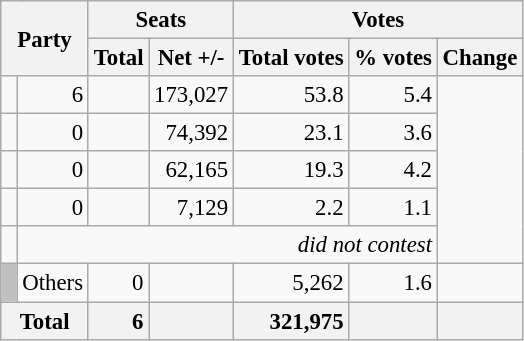<table class="wikitable" style="text-align:right; font-size:95%;">
<tr>
<th colspan="2" rowspan="2">Party</th>
<th colspan="2">Seats</th>
<th colspan="3">Votes</th>
</tr>
<tr>
<th>Total</th>
<th>Net +/-</th>
<th>Total votes</th>
<th>% votes</th>
<th>Change</th>
</tr>
<tr>
<td></td>
<td>6</td>
<td></td>
<td>173,027</td>
<td>53.8</td>
<td>5.4</td>
</tr>
<tr>
<td></td>
<td>0</td>
<td></td>
<td>74,392</td>
<td>23.1</td>
<td>3.6</td>
</tr>
<tr>
<td></td>
<td>0</td>
<td></td>
<td>62,165</td>
<td>19.3</td>
<td>4.2</td>
</tr>
<tr>
<td></td>
<td>0</td>
<td></td>
<td>7,129</td>
<td>2.2</td>
<td>1.1</td>
</tr>
<tr>
<td></td>
<td colspan="5"><em>did not contest</em></td>
</tr>
<tr>
<td style="background:silver;"> </td>
<td align=left>Others</td>
<td>0</td>
<td></td>
<td>5,262</td>
<td>1.6</td>
<td></td>
</tr>
<tr>
<th colspan="2" style="background:#f2f2f2">Total</th>
<td style="background:#f2f2f2;"><strong>6</strong></td>
<td style="background:#f2f2f2;"></td>
<td style="background:#f2f2f2;"><strong>321,975</strong></td>
<td style="background:#f2f2f2;"></td>
<td style="background:#f2f2f2;"></td>
</tr>
</table>
